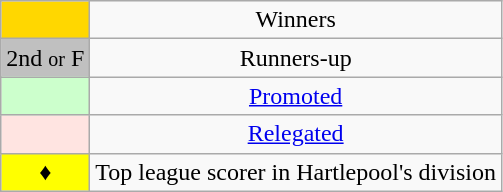<table class="wikitable" style="text-align:center">
<tr>
<td style=background:gold></td>
<td>Winners</td>
</tr>
<tr>
<td style=background:silver>2nd <small>or</small> F</td>
<td>Runners-up</td>
</tr>
<tr>
<td style=background:#cfc></td>
<td><a href='#'>Promoted</a></td>
</tr>
<tr>
<td style=background:MistyRose></td>
<td><a href='#'>Relegated</a></td>
</tr>
<tr>
<td style=background:yellow>♦</td>
<td>Top league scorer in Hartlepool's division</td>
</tr>
</table>
